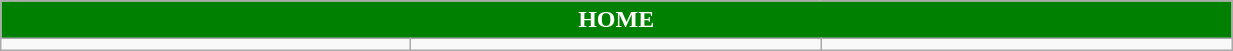<table class="wikitable collapsible collapsed" style="width:65%">
<tr>
<th colspan=7 ! style="color:white; background:#008000">HOME</th>
</tr>
<tr>
<td></td>
<td></td>
<td></td>
</tr>
</table>
